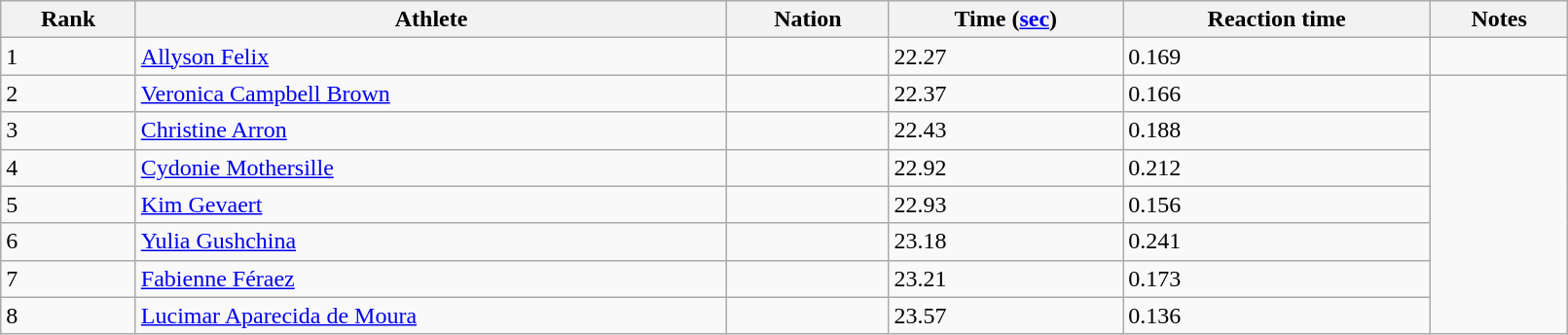<table class="wikitable" style="text=align:center;" width=85%>
<tr>
<th>Rank</th>
<th>Athlete</th>
<th>Nation</th>
<th>Time (<a href='#'>sec</a>)</th>
<th>Reaction time</th>
<th>Notes</th>
</tr>
<tr>
<td>1</td>
<td><a href='#'>Allyson Felix</a></td>
<td></td>
<td>22.27</td>
<td>0.169</td>
<td></td>
</tr>
<tr>
<td>2</td>
<td><a href='#'>Veronica Campbell Brown</a></td>
<td></td>
<td>22.37</td>
<td>0.166</td>
</tr>
<tr>
<td>3</td>
<td><a href='#'>Christine Arron</a></td>
<td></td>
<td>22.43</td>
<td>0.188</td>
</tr>
<tr>
<td>4</td>
<td><a href='#'>Cydonie Mothersille</a></td>
<td></td>
<td>22.92</td>
<td>0.212</td>
</tr>
<tr>
<td>5</td>
<td><a href='#'>Kim Gevaert</a></td>
<td></td>
<td>22.93</td>
<td>0.156</td>
</tr>
<tr>
<td>6</td>
<td><a href='#'>Yulia Gushchina</a></td>
<td></td>
<td>23.18</td>
<td>0.241</td>
</tr>
<tr>
<td>7</td>
<td><a href='#'>Fabienne Féraez</a></td>
<td></td>
<td>23.21</td>
<td>0.173</td>
</tr>
<tr>
<td>8</td>
<td><a href='#'>Lucimar Aparecida de Moura</a></td>
<td></td>
<td>23.57</td>
<td>0.136</td>
</tr>
</table>
